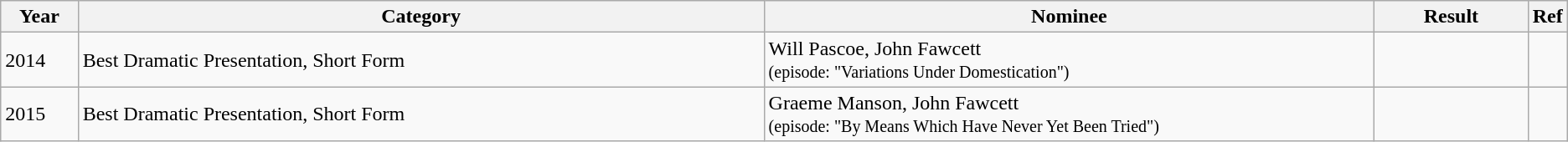<table class="wikitable">
<tr>
<th width=5%>Year</th>
<th width=45%>Category</th>
<th width=40%>Nominee</th>
<th width=10%>Result</th>
<th width=3%>Ref</th>
</tr>
<tr>
<td>2014</td>
<td>Best Dramatic Presentation, Short Form</td>
<td>Will Pascoe, John Fawcett<br><small>(episode: "Variations Under Domestication")</small></td>
<td></td>
<td></td>
</tr>
<tr>
<td>2015</td>
<td>Best Dramatic Presentation, Short Form</td>
<td>Graeme Manson, John Fawcett<br><small>(episode: "By Means Which Have Never Yet Been Tried")</small></td>
<td></td>
<td></td>
</tr>
</table>
